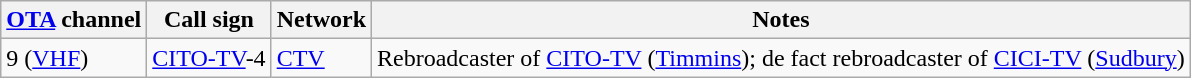<table class="wikitable sortable">
<tr>
<th><a href='#'>OTA</a> channel</th>
<th>Call sign</th>
<th>Network</th>
<th>Notes</th>
</tr>
<tr>
<td>9 (<a href='#'>VHF</a>)</td>
<td><a href='#'>CITO-TV</a>-4</td>
<td><a href='#'>CTV</a></td>
<td>Rebroadcaster of <a href='#'>CITO-TV</a> (<a href='#'>Timmins</a>); de fact rebroadcaster of <a href='#'>CICI-TV</a> (<a href='#'>Sudbury</a>)</td>
</tr>
</table>
